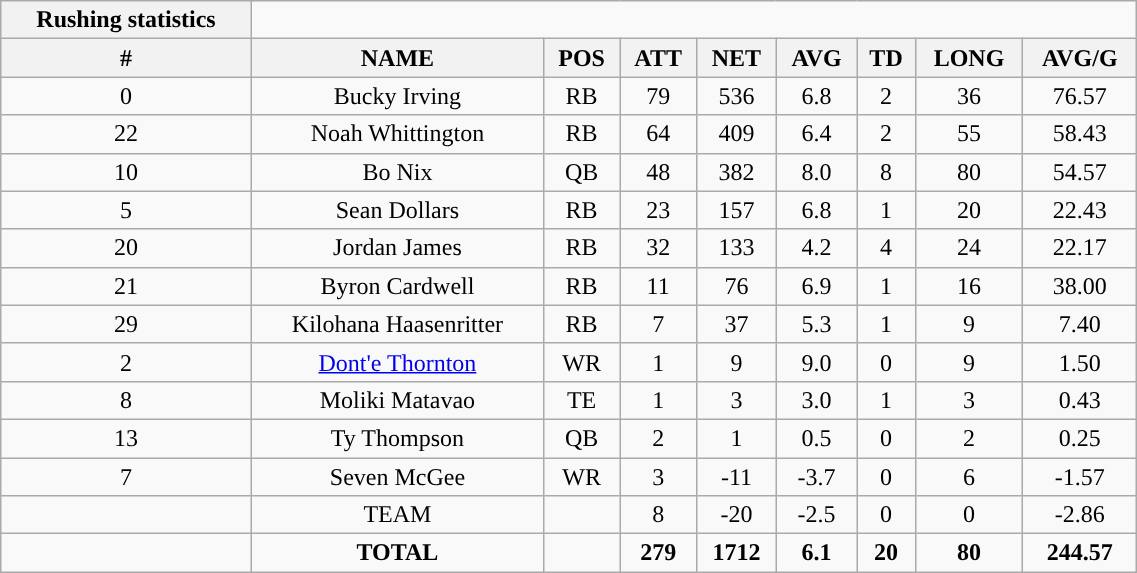<table style="width:60%; text-align:center;" class="wikitable collapsible collapsed">
<tr>
<th style="text-align:center; ">Rushing statistics</th>
</tr>
<tr>
<th>#</th>
<th>NAME</th>
<th>POS</th>
<th>ATT</th>
<th>NET</th>
<th>AVG</th>
<th>TD</th>
<th>LONG</th>
<th>AVG/G</th>
</tr>
<tr>
<td>0</td>
<td>Bucky Irving</td>
<td>RB</td>
<td>79</td>
<td>536</td>
<td>6.8</td>
<td>2</td>
<td>36</td>
<td>76.57</td>
</tr>
<tr>
<td>22</td>
<td>Noah Whittington</td>
<td>RB</td>
<td>64</td>
<td>409</td>
<td>6.4</td>
<td>2</td>
<td>55</td>
<td>58.43</td>
</tr>
<tr>
<td>10</td>
<td>Bo Nix</td>
<td>QB</td>
<td>48</td>
<td>382</td>
<td>8.0</td>
<td>8</td>
<td>80</td>
<td>54.57</td>
</tr>
<tr>
<td>5</td>
<td>Sean Dollars</td>
<td>RB</td>
<td>23</td>
<td>157</td>
<td>6.8</td>
<td>1</td>
<td>20</td>
<td>22.43</td>
</tr>
<tr>
<td>20</td>
<td>Jordan James</td>
<td>RB</td>
<td>32</td>
<td>133</td>
<td>4.2</td>
<td>4</td>
<td>24</td>
<td>22.17</td>
</tr>
<tr>
<td>21</td>
<td>Byron Cardwell</td>
<td>RB</td>
<td>11</td>
<td>76</td>
<td>6.9</td>
<td>1</td>
<td>16</td>
<td>38.00</td>
</tr>
<tr>
<td>29</td>
<td>Kilohana Haasenritter</td>
<td>RB</td>
<td>7</td>
<td>37</td>
<td>5.3</td>
<td>1</td>
<td>9</td>
<td>7.40</td>
</tr>
<tr>
<td>2</td>
<td><a href='#'>Dont'e Thornton</a></td>
<td>WR</td>
<td>1</td>
<td>9</td>
<td>9.0</td>
<td>0</td>
<td>9</td>
<td>1.50</td>
</tr>
<tr>
<td>8</td>
<td>Moliki Matavao</td>
<td>TE</td>
<td>1</td>
<td>3</td>
<td>3.0</td>
<td>1</td>
<td>3</td>
<td>0.43</td>
</tr>
<tr>
<td>13</td>
<td>Ty Thompson</td>
<td>QB</td>
<td>2</td>
<td>1</td>
<td>0.5</td>
<td>0</td>
<td>2</td>
<td>0.25</td>
</tr>
<tr>
<td>7</td>
<td>Seven McGee</td>
<td>WR</td>
<td>3</td>
<td>-11</td>
<td>-3.7</td>
<td>0</td>
<td>6</td>
<td>-1.57</td>
</tr>
<tr>
<td></td>
<td>TEAM</td>
<td></td>
<td>8</td>
<td>-20</td>
<td>-2.5</td>
<td>0</td>
<td>0</td>
<td>-2.86</td>
</tr>
<tr>
<td></td>
<td><strong>TOTAL</strong></td>
<td></td>
<td><strong>279</strong></td>
<td><strong>1712</strong></td>
<td><strong>6.1</strong></td>
<td><strong>20</strong></td>
<td><strong>80</strong></td>
<td><strong>244.57</strong></td>
</tr>
</table>
